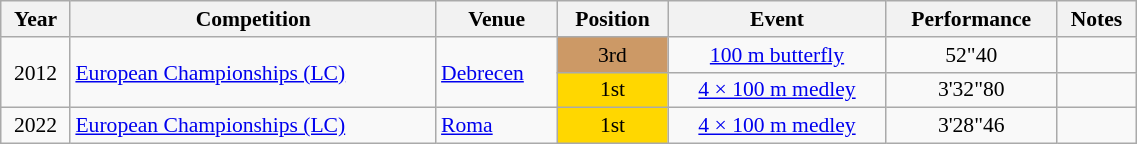<table class="wikitable" width=60% style="font-size:90%; text-align:center;">
<tr>
<th>Year</th>
<th>Competition</th>
<th>Venue</th>
<th>Position</th>
<th>Event</th>
<th>Performance</th>
<th>Notes</th>
</tr>
<tr>
<td rowspan=2>2012</td>
<td rowspan=2 align=left><a href='#'>European Championships (LC)</a></td>
<td rowspan=2 align=left> <a href='#'>Debrecen</a></td>
<td bgcolor=cc9966>3rd</td>
<td><a href='#'>100 m butterfly</a></td>
<td>52"40</td>
<td></td>
</tr>
<tr>
<td bgcolor=gold>1st</td>
<td><a href='#'>4 × 100 m medley</a></td>
<td>3'32"80</td>
<td></td>
</tr>
<tr>
<td rowspan=2>2022</td>
<td rowspan=2 align=left><a href='#'>European Championships (LC)</a></td>
<td rowspan=2 align=left> <a href='#'>Roma</a></td>
<td bgcolor=gold>1st</td>
<td><a href='#'>4 × 100 m medley</a></td>
<td>3'28"46</td>
<td></td>
</tr>
</table>
